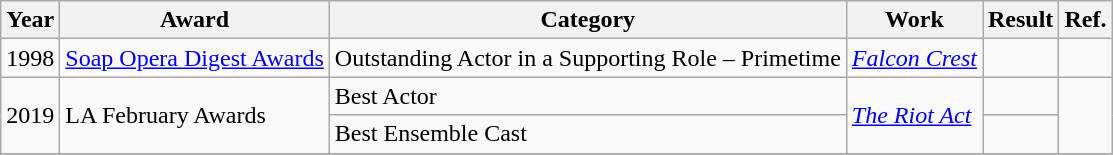<table class="wikitable">
<tr>
<th>Year</th>
<th>Award</th>
<th>Category</th>
<th>Work</th>
<th>Result</th>
<th>Ref.</th>
</tr>
<tr>
<td>1998</td>
<td><a href='#'>Soap Opera Digest Awards</a></td>
<td>Outstanding Actor in a Supporting Role – Primetime</td>
<td><em><a href='#'>Falcon Crest</a></em></td>
<td></td>
<td align="center"></td>
</tr>
<tr>
<td rowspan="2">2019</td>
<td rowspan="2">LA February Awards</td>
<td>Best Actor</td>
<td rowspan="2"><em><a href='#'>The Riot Act</a></em></td>
<td></td>
<td align="center" rowspan="2"></td>
</tr>
<tr>
<td>Best Ensemble Cast</td>
<td></td>
</tr>
<tr>
</tr>
</table>
